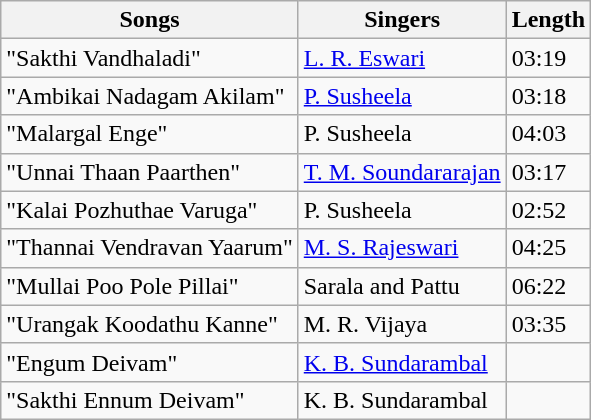<table class="wikitable">
<tr>
<th>Songs</th>
<th>Singers</th>
<th>Length</th>
</tr>
<tr>
<td>"Sakthi Vandhaladi"</td>
<td><a href='#'>L. R. Eswari</a></td>
<td>03:19</td>
</tr>
<tr>
<td>"Ambikai Nadagam Akilam"</td>
<td><a href='#'>P. Susheela</a></td>
<td>03:18</td>
</tr>
<tr>
<td>"Malargal Enge"</td>
<td>P. Susheela</td>
<td>04:03</td>
</tr>
<tr>
<td>"Unnai Thaan Paarthen"</td>
<td><a href='#'>T. M. Soundararajan</a></td>
<td>03:17</td>
</tr>
<tr>
<td>"Kalai Pozhuthae Varuga"</td>
<td>P. Susheela</td>
<td>02:52</td>
</tr>
<tr>
<td>"Thannai Vendravan Yaarum"</td>
<td><a href='#'>M. S. Rajeswari</a></td>
<td>04:25</td>
</tr>
<tr>
<td>"Mullai Poo Pole Pillai"</td>
<td>Sarala and Pattu</td>
<td>06:22</td>
</tr>
<tr>
<td>"Urangak Koodathu Kanne"</td>
<td>M. R. Vijaya</td>
<td>03:35</td>
</tr>
<tr>
<td>"Engum Deivam"</td>
<td><a href='#'>K. B. Sundarambal</a></td>
<td></td>
</tr>
<tr>
<td>"Sakthi Ennum Deivam"</td>
<td>K. B. Sundarambal</td>
<td></td>
</tr>
</table>
